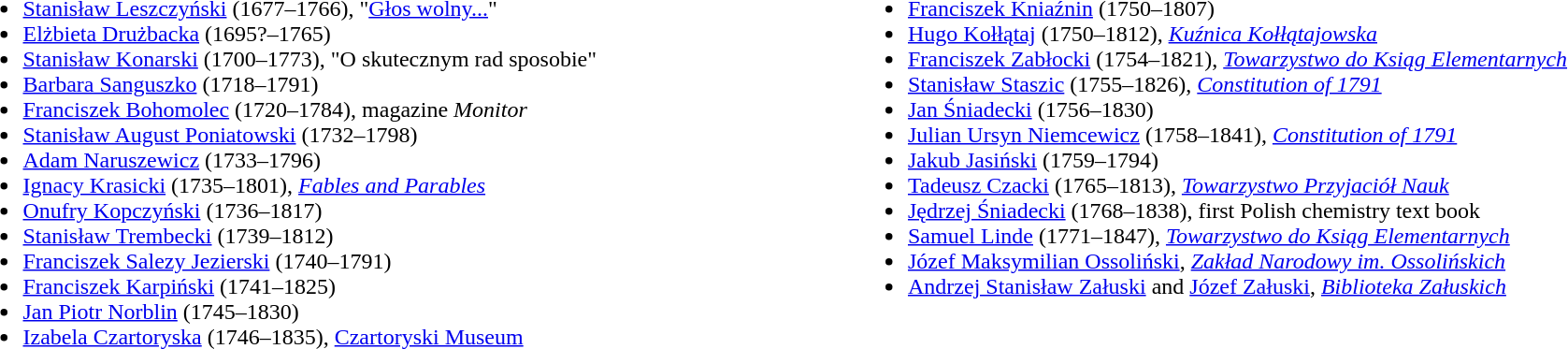<table width=100%>
<tr>
<td width=50% valign=top><br><ul><li><a href='#'>Stanisław Leszczyński</a> (1677–1766), "<a href='#'>Głos wolny...</a>"</li><li><a href='#'>Elżbieta Drużbacka</a> (1695?–1765)</li><li><a href='#'>Stanisław Konarski</a> (1700–1773), "O skutecznym rad sposobie"</li><li><a href='#'>Barbara Sanguszko</a> (1718–1791)</li><li><a href='#'>Franciszek Bohomolec</a> (1720–1784), magazine <em>Monitor</em></li><li><a href='#'>Stanisław August Poniatowski</a> (1732–1798)</li><li><a href='#'>Adam Naruszewicz</a> (1733–1796)</li><li><a href='#'>Ignacy Krasicki</a> (1735–1801), <em><a href='#'>Fables and Parables</a></em></li><li><a href='#'>Onufry Kopczyński</a> (1736–1817)</li><li><a href='#'>Stanisław Trembecki</a> (1739–1812)</li><li><a href='#'>Franciszek Salezy Jezierski</a> (1740–1791)</li><li><a href='#'>Franciszek Karpiński</a> (1741–1825)</li><li><a href='#'>Jan Piotr Norblin</a> (1745–1830)</li><li><a href='#'>Izabela Czartoryska</a> (1746–1835), <a href='#'>Czartoryski Museum</a></li></ul></td>
<td width=50% valign=top><br><ul><li><a href='#'>Franciszek Kniaźnin</a> (1750–1807)</li><li><a href='#'>Hugo Kołłątaj</a> (1750–1812), <em><a href='#'>Kuźnica Kołłątajowska</a></em></li><li><a href='#'>Franciszek Zabłocki</a> (1754–1821), <em><a href='#'>Towarzystwo do Ksiąg Elementarnych</a></em></li><li><a href='#'>Stanisław Staszic</a> (1755–1826), <em><a href='#'>Constitution of 1791</a></em></li><li><a href='#'>Jan Śniadecki</a> (1756–1830)</li><li><a href='#'>Julian Ursyn Niemcewicz</a> (1758–1841), <em><a href='#'>Constitution of 1791</a></em></li><li><a href='#'>Jakub Jasiński</a> (1759–1794)</li><li><a href='#'>Tadeusz Czacki</a> (1765–1813), <em><a href='#'>Towarzystwo Przyjaciół Nauk</a></em></li><li><a href='#'>Jędrzej Śniadecki</a> (1768–1838), first Polish chemistry text book</li><li><a href='#'>Samuel Linde</a> (1771–1847), <em><a href='#'>Towarzystwo do Ksiąg Elementarnych</a></em></li><li><a href='#'>Józef Maksymilian Ossoliński</a>, <em><a href='#'>Zakład Narodowy im. Ossolińskich</a></em></li><li><a href='#'>Andrzej Stanisław Załuski</a> and <a href='#'>Józef Załuski</a>, <em><a href='#'>Biblioteka Załuskich</a></em></li></ul></td>
</tr>
</table>
